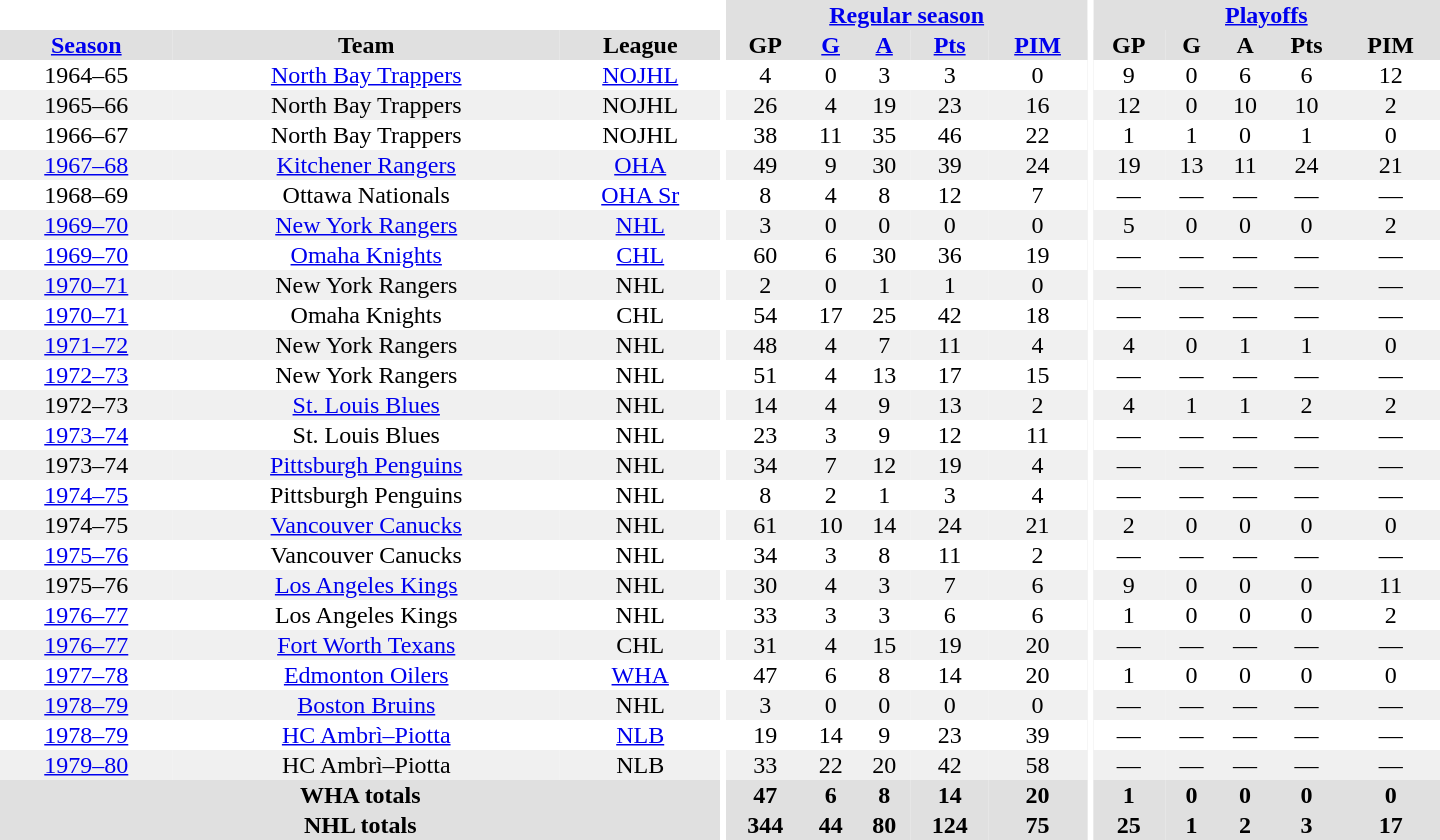<table border="0" cellpadding="1" cellspacing="0" style="text-align:center; width:60em">
<tr bgcolor="#e0e0e0">
<th colspan="3" bgcolor="#ffffff"></th>
<th rowspan="100" bgcolor="#ffffff"></th>
<th colspan="5"><a href='#'>Regular season</a></th>
<th rowspan="100" bgcolor="#ffffff"></th>
<th colspan="5"><a href='#'>Playoffs</a></th>
</tr>
<tr bgcolor="#e0e0e0">
<th><a href='#'>Season</a></th>
<th>Team</th>
<th>League</th>
<th>GP</th>
<th><a href='#'>G</a></th>
<th><a href='#'>A</a></th>
<th><a href='#'>Pts</a></th>
<th><a href='#'>PIM</a></th>
<th>GP</th>
<th>G</th>
<th>A</th>
<th>Pts</th>
<th>PIM</th>
</tr>
<tr>
<td>1964–65</td>
<td><a href='#'>North Bay Trappers</a></td>
<td><a href='#'>NOJHL</a></td>
<td>4</td>
<td>0</td>
<td>3</td>
<td>3</td>
<td>0</td>
<td>9</td>
<td>0</td>
<td>6</td>
<td>6</td>
<td>12</td>
</tr>
<tr bgcolor="#f0f0f0">
<td>1965–66</td>
<td>North Bay Trappers</td>
<td>NOJHL</td>
<td>26</td>
<td>4</td>
<td>19</td>
<td>23</td>
<td>16</td>
<td>12</td>
<td>0</td>
<td>10</td>
<td>10</td>
<td>2</td>
</tr>
<tr>
<td>1966–67</td>
<td>North Bay Trappers</td>
<td>NOJHL</td>
<td>38</td>
<td>11</td>
<td>35</td>
<td>46</td>
<td>22</td>
<td>1</td>
<td>1</td>
<td>0</td>
<td>1</td>
<td>0</td>
</tr>
<tr bgcolor="#f0f0f0">
<td><a href='#'>1967–68</a></td>
<td><a href='#'>Kitchener Rangers</a></td>
<td><a href='#'>OHA</a></td>
<td>49</td>
<td>9</td>
<td>30</td>
<td>39</td>
<td>24</td>
<td>19</td>
<td>13</td>
<td>11</td>
<td>24</td>
<td>21</td>
</tr>
<tr>
<td>1968–69</td>
<td>Ottawa Nationals</td>
<td><a href='#'>OHA Sr</a></td>
<td>8</td>
<td>4</td>
<td>8</td>
<td>12</td>
<td>7</td>
<td>—</td>
<td>—</td>
<td>—</td>
<td>—</td>
<td>—</td>
</tr>
<tr bgcolor="#f0f0f0">
<td><a href='#'>1969–70</a></td>
<td><a href='#'>New York Rangers</a></td>
<td><a href='#'>NHL</a></td>
<td>3</td>
<td>0</td>
<td>0</td>
<td>0</td>
<td>0</td>
<td>5</td>
<td>0</td>
<td>0</td>
<td>0</td>
<td>2</td>
</tr>
<tr>
<td><a href='#'>1969–70</a></td>
<td><a href='#'>Omaha Knights</a></td>
<td><a href='#'>CHL</a></td>
<td>60</td>
<td>6</td>
<td>30</td>
<td>36</td>
<td>19</td>
<td>—</td>
<td>—</td>
<td>—</td>
<td>—</td>
<td>—</td>
</tr>
<tr bgcolor="#f0f0f0">
<td><a href='#'>1970–71</a></td>
<td>New York Rangers</td>
<td>NHL</td>
<td>2</td>
<td>0</td>
<td>1</td>
<td>1</td>
<td>0</td>
<td>—</td>
<td>—</td>
<td>—</td>
<td>—</td>
<td>—</td>
</tr>
<tr>
<td><a href='#'>1970–71</a></td>
<td>Omaha Knights</td>
<td>CHL</td>
<td>54</td>
<td>17</td>
<td>25</td>
<td>42</td>
<td>18</td>
<td>—</td>
<td>—</td>
<td>—</td>
<td>—</td>
<td>—</td>
</tr>
<tr bgcolor="#f0f0f0">
<td><a href='#'>1971–72</a></td>
<td>New York Rangers</td>
<td>NHL</td>
<td>48</td>
<td>4</td>
<td>7</td>
<td>11</td>
<td>4</td>
<td>4</td>
<td>0</td>
<td>1</td>
<td>1</td>
<td>0</td>
</tr>
<tr>
<td><a href='#'>1972–73</a></td>
<td>New York Rangers</td>
<td>NHL</td>
<td>51</td>
<td>4</td>
<td>13</td>
<td>17</td>
<td>15</td>
<td>—</td>
<td>—</td>
<td>—</td>
<td>—</td>
<td>—</td>
</tr>
<tr bgcolor="#f0f0f0">
<td>1972–73</td>
<td><a href='#'>St. Louis Blues</a></td>
<td>NHL</td>
<td>14</td>
<td>4</td>
<td>9</td>
<td>13</td>
<td>2</td>
<td>4</td>
<td>1</td>
<td>1</td>
<td>2</td>
<td>2</td>
</tr>
<tr>
<td><a href='#'>1973–74</a></td>
<td>St. Louis Blues</td>
<td>NHL</td>
<td>23</td>
<td>3</td>
<td>9</td>
<td>12</td>
<td>11</td>
<td>—</td>
<td>—</td>
<td>—</td>
<td>—</td>
<td>—</td>
</tr>
<tr bgcolor="#f0f0f0">
<td>1973–74</td>
<td><a href='#'>Pittsburgh Penguins</a></td>
<td>NHL</td>
<td>34</td>
<td>7</td>
<td>12</td>
<td>19</td>
<td>4</td>
<td>—</td>
<td>—</td>
<td>—</td>
<td>—</td>
<td>—</td>
</tr>
<tr>
<td><a href='#'>1974–75</a></td>
<td>Pittsburgh Penguins</td>
<td>NHL</td>
<td>8</td>
<td>2</td>
<td>1</td>
<td>3</td>
<td>4</td>
<td>—</td>
<td>—</td>
<td>—</td>
<td>—</td>
<td>—</td>
</tr>
<tr bgcolor="#f0f0f0">
<td>1974–75</td>
<td><a href='#'>Vancouver Canucks</a></td>
<td>NHL</td>
<td>61</td>
<td>10</td>
<td>14</td>
<td>24</td>
<td>21</td>
<td>2</td>
<td>0</td>
<td>0</td>
<td>0</td>
<td>0</td>
</tr>
<tr>
<td><a href='#'>1975–76</a></td>
<td>Vancouver Canucks</td>
<td>NHL</td>
<td>34</td>
<td>3</td>
<td>8</td>
<td>11</td>
<td>2</td>
<td>—</td>
<td>—</td>
<td>—</td>
<td>—</td>
<td>—</td>
</tr>
<tr bgcolor="#f0f0f0">
<td>1975–76</td>
<td><a href='#'>Los Angeles Kings</a></td>
<td>NHL</td>
<td>30</td>
<td>4</td>
<td>3</td>
<td>7</td>
<td>6</td>
<td>9</td>
<td>0</td>
<td>0</td>
<td>0</td>
<td>11</td>
</tr>
<tr>
<td><a href='#'>1976–77</a></td>
<td>Los Angeles Kings</td>
<td>NHL</td>
<td>33</td>
<td>3</td>
<td>3</td>
<td>6</td>
<td>6</td>
<td>1</td>
<td>0</td>
<td>0</td>
<td>0</td>
<td>2</td>
</tr>
<tr bgcolor="#f0f0f0">
<td><a href='#'>1976–77</a></td>
<td><a href='#'>Fort Worth Texans</a></td>
<td>CHL</td>
<td>31</td>
<td>4</td>
<td>15</td>
<td>19</td>
<td>20</td>
<td>—</td>
<td>—</td>
<td>—</td>
<td>—</td>
<td>—</td>
</tr>
<tr>
<td><a href='#'>1977–78</a></td>
<td><a href='#'>Edmonton Oilers</a></td>
<td><a href='#'>WHA</a></td>
<td>47</td>
<td>6</td>
<td>8</td>
<td>14</td>
<td>20</td>
<td>1</td>
<td>0</td>
<td>0</td>
<td>0</td>
<td>0</td>
</tr>
<tr bgcolor="#f0f0f0">
<td><a href='#'>1978–79</a></td>
<td><a href='#'>Boston Bruins</a></td>
<td>NHL</td>
<td>3</td>
<td>0</td>
<td>0</td>
<td>0</td>
<td>0</td>
<td>—</td>
<td>—</td>
<td>—</td>
<td>—</td>
<td>—</td>
</tr>
<tr>
<td><a href='#'>1978–79</a></td>
<td><a href='#'>HC Ambrì–Piotta</a></td>
<td><a href='#'>NLB</a></td>
<td>19</td>
<td>14</td>
<td>9</td>
<td>23</td>
<td>39</td>
<td>—</td>
<td>—</td>
<td>—</td>
<td>—</td>
<td>—</td>
</tr>
<tr bgcolor="#f0f0f0">
<td><a href='#'>1979–80</a></td>
<td>HC Ambrì–Piotta</td>
<td>NLB</td>
<td>33</td>
<td>22</td>
<td>20</td>
<td>42</td>
<td>58</td>
<td>—</td>
<td>—</td>
<td>—</td>
<td>—</td>
<td>—</td>
</tr>
<tr bgcolor="#e0e0e0">
<th colspan="3">WHA totals</th>
<th>47</th>
<th>6</th>
<th>8</th>
<th>14</th>
<th>20</th>
<th>1</th>
<th>0</th>
<th>0</th>
<th>0</th>
<th>0</th>
</tr>
<tr bgcolor="#e0e0e0">
<th colspan="3">NHL totals</th>
<th>344</th>
<th>44</th>
<th>80</th>
<th>124</th>
<th>75</th>
<th>25</th>
<th>1</th>
<th>2</th>
<th>3</th>
<th>17</th>
</tr>
</table>
